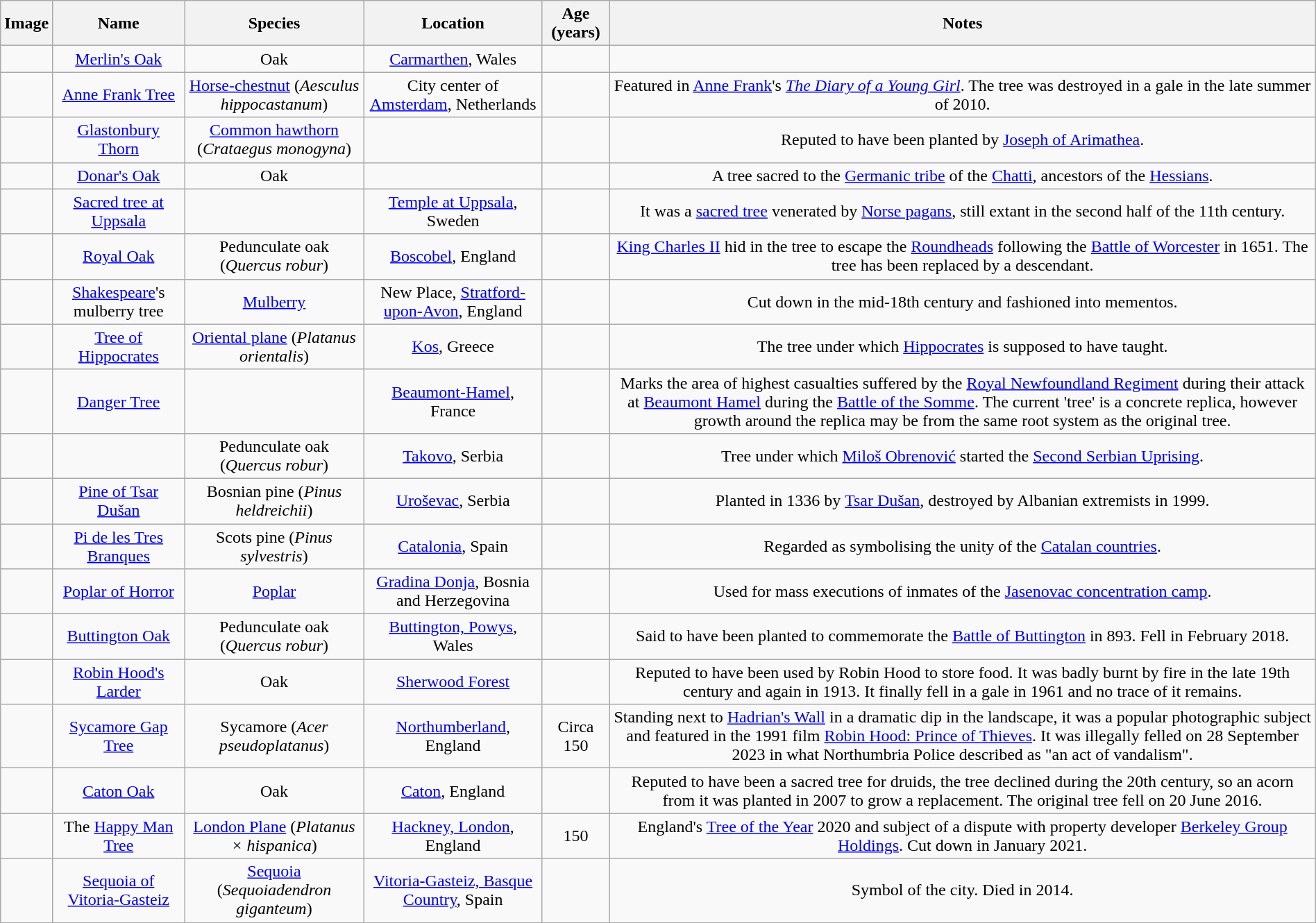<table class="wikitable" style="text-align:center; width:100%;">
<tr>
<th>Image</th>
<th>Name</th>
<th>Species</th>
<th>Location</th>
<th>Age (years)</th>
<th>Notes</th>
</tr>
<tr>
<td></td>
<td><a href='#'>Merlin's Oak</a></td>
<td>Oak</td>
<td><a href='#'>Carmarthen</a>, Wales</td>
<td></td>
<td></td>
</tr>
<tr>
<td></td>
<td><a href='#'>Anne Frank Tree</a></td>
<td><a href='#'>Horse-chestnut</a> (<em>Aesculus hippocastanum</em>)</td>
<td>City center of <a href='#'>Amsterdam</a>, Netherlands<br><small></small></td>
<td></td>
<td>Featured in <a href='#'>Anne Frank</a>'s <em><a href='#'>The Diary of a Young Girl</a></em>. The tree was destroyed in a gale in the late summer of 2010.</td>
</tr>
<tr>
<td></td>
<td><a href='#'>Glastonbury Thorn</a></td>
<td><a href='#'>Common hawthorn</a> (<em>Crataegus monogyna</em>)</td>
<td></td>
<td></td>
<td>Reputed to have been planted by <a href='#'>Joseph of Arimathea</a>.</td>
</tr>
<tr>
<td></td>
<td><a href='#'>Donar's Oak</a></td>
<td>Oak</td>
<td></td>
<td></td>
<td>A tree sacred to the <a href='#'>Germanic tribe</a> of the <a href='#'>Chatti</a>, ancestors of the <a href='#'>Hessians</a>.</td>
</tr>
<tr>
<td></td>
<td><a href='#'>Sacred tree at Uppsala</a></td>
<td></td>
<td><a href='#'>Temple at Uppsala</a>, Sweden</td>
<td></td>
<td>It was a <a href='#'>sacred tree</a> venerated by <a href='#'>Norse pagans</a>, still extant in the second half of the 11th century.</td>
</tr>
<tr>
<td></td>
<td><a href='#'>Royal Oak</a></td>
<td>Pedunculate oak (<em>Quercus robur</em>)</td>
<td><a href='#'>Boscobel</a>, England</td>
<td></td>
<td><a href='#'>King Charles II</a> hid in the tree to escape the <a href='#'>Roundheads</a> following the <a href='#'>Battle of Worcester</a> in 1651. The tree has been replaced by a descendant.</td>
</tr>
<tr>
<td></td>
<td><a href='#'>Shakespeare</a>'s mulberry tree</td>
<td><a href='#'>Mulberry</a></td>
<td>New Place, <a href='#'>Stratford-upon-Avon</a>, England</td>
<td></td>
<td>Cut down in the mid-18th century and fashioned into mementos.</td>
</tr>
<tr>
<td></td>
<td><a href='#'>Tree of Hippocrates</a></td>
<td><a href='#'>Oriental plane</a> (<em>Platanus orientalis</em>)</td>
<td><a href='#'>Kos</a>, Greece</td>
<td></td>
<td>The tree under which <a href='#'>Hippocrates</a> is supposed to have taught.</td>
</tr>
<tr>
<td></td>
<td><a href='#'>Danger Tree</a></td>
<td></td>
<td><a href='#'>Beaumont-Hamel</a>, France</td>
<td></td>
<td>Marks the area of highest casualties suffered by the <a href='#'>Royal Newfoundland Regiment</a> during their attack at <a href='#'>Beaumont Hamel</a> during the <a href='#'>Battle of the Somme</a>. The current 'tree' is a concrete replica, however growth around the replica may be from the same root system as the original tree.</td>
</tr>
<tr>
<td></td>
<td></td>
<td>Pedunculate oak (<em>Quercus robur</em>)</td>
<td><a href='#'>Takovo</a>, Serbia</td>
<td></td>
<td>Tree under which <a href='#'>Miloš Obrenović</a> started the <a href='#'>Second Serbian Uprising</a>.</td>
</tr>
<tr>
<td></td>
<td><a href='#'>Pine of Tsar Dušan</a></td>
<td>Bosnian pine (<em>Pinus heldreichii</em>)</td>
<td><a href='#'>Uroševac</a>, Serbia</td>
<td></td>
<td>Planted in 1336 by <a href='#'>Tsar Dušan</a>, destroyed by Albanian extremists in 1999.</td>
</tr>
<tr>
<td></td>
<td><a href='#'>Pi de les Tres Branques</a></td>
<td>Scots pine (<em>Pinus sylvestris</em>)</td>
<td><a href='#'>Catalonia</a>, Spain</td>
<td></td>
<td>Regarded as symbolising the unity of the <a href='#'>Catalan countries</a>.</td>
</tr>
<tr>
<td></td>
<td><a href='#'>Poplar of Horror</a></td>
<td><a href='#'>Poplar</a></td>
<td><a href='#'>Gradina Donja</a>, Bosnia and Herzegovina</td>
<td></td>
<td>Used for mass executions of inmates of the <a href='#'>Jasenovac concentration camp</a>.</td>
</tr>
<tr>
<td></td>
<td><a href='#'>Buttington Oak</a></td>
<td>Pedunculate oak (<em>Quercus robur</em>)</td>
<td><a href='#'>Buttington, Powys</a>, Wales</td>
<td></td>
<td>Said to have been planted to commemorate the <a href='#'>Battle of Buttington</a> in 893. Fell in February 2018.</td>
</tr>
<tr>
<td></td>
<td><a href='#'>Robin Hood's Larder</a></td>
<td>Oak</td>
<td><a href='#'>Sherwood Forest</a></td>
<td></td>
<td>Reputed to have been used by Robin Hood to store food. It was badly burnt by fire in the late 19th century and again in 1913. It finally fell in a gale in 1961 and no trace of it remains.</td>
</tr>
<tr>
<td></td>
<td><a href='#'>Sycamore Gap Tree</a></td>
<td>Sycamore (<em>Acer pseudoplatanus</em>)</td>
<td><a href='#'>Northumberland</a>, England</td>
<td>Circa 150</td>
<td>Standing next to <a href='#'>Hadrian's Wall</a> in a dramatic dip in the landscape, it was a popular photographic subject and featured in the 1991 film <a href='#'>Robin Hood: Prince of Thieves</a>. It was illegally felled on 28 September 2023 in what Northumbria Police described as "an act of vandalism".</td>
</tr>
<tr>
<td></td>
<td><a href='#'>Caton Oak</a></td>
<td>Oak</td>
<td><a href='#'>Caton</a>, England</td>
<td></td>
<td>Reputed to have been a sacred tree for druids, the tree declined during the 20th century, so an acorn from it was planted in 2007 to grow a replacement. The original tree fell on 20 June 2016.</td>
</tr>
<tr>
<td></td>
<td>The <a href='#'>Happy Man Tree</a></td>
<td><a href='#'>London Plane</a> (<em>Platanus × hispanica</em>)</td>
<td><a href='#'>Hackney, London</a>, England <br><small></small></td>
<td>150</td>
<td>England's <a href='#'>Tree of the Year</a> 2020 and subject of a dispute with property developer <a href='#'>Berkeley Group Holdings</a>. Cut down in January 2021.</td>
</tr>
<tr>
<td></td>
<td><a href='#'>Sequoia of Vitoria-Gasteiz</a></td>
<td><a href='#'>Sequoia</a> (<em>Sequoiadendron giganteum</em>)</td>
<td><a href='#'>Vitoria-Gasteiz, Basque Country</a>, Spain <br><small> </small></td>
<td></td>
<td>Symbol of the city. Died in 2014.</td>
</tr>
</table>
